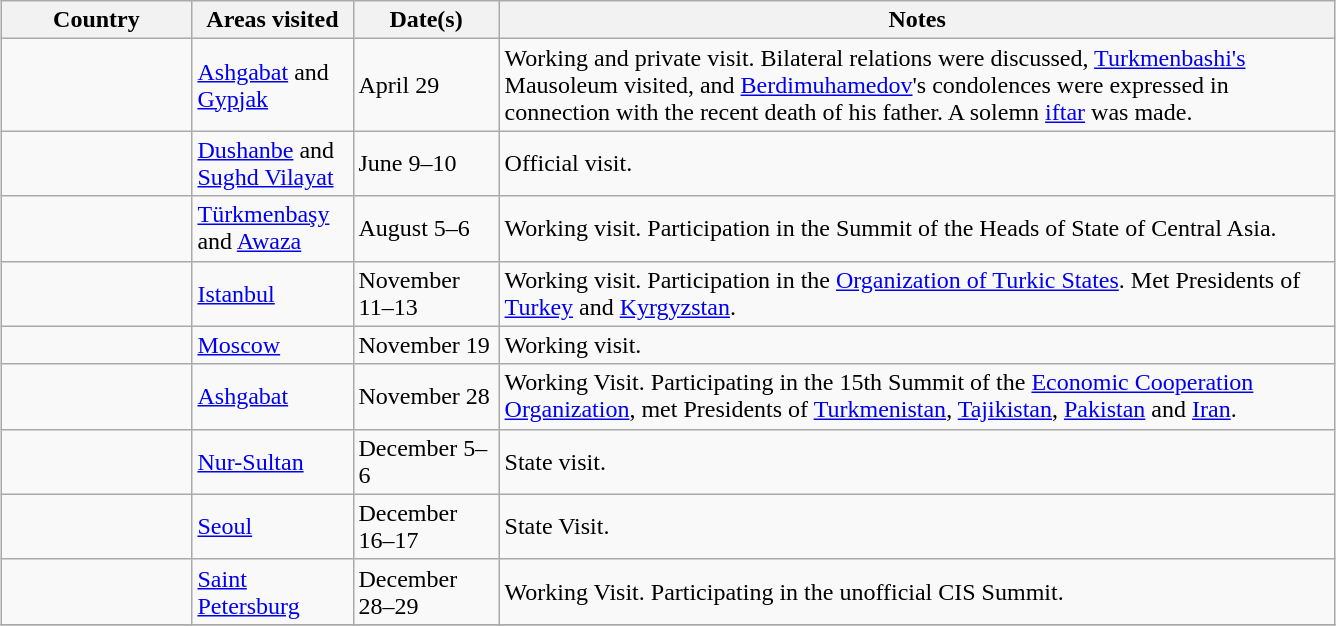<table class="wikitable" style="margin: 1em auto 1em auto">
<tr>
<th width="120">Country</th>
<th width="100">Areas visited</th>
<th width="90">Date(s)</th>
<th width="550">Notes</th>
</tr>
<tr>
<td></td>
<td><a href='#'>Ashgabat</a> and <a href='#'>Gypjak</a></td>
<td>April 29</td>
<td>Working and private visit. Bilateral relations were discussed, <a href='#'>Turkmenbashi's</a> Mausoleum visited, and <a href='#'>Berdimuhamedov</a>'s condolences were expressed in connection with the recent death of his father. A solemn <a href='#'>iftar</a> was made.</td>
</tr>
<tr>
<td></td>
<td><a href='#'>Dushanbe</a> and <a href='#'>Sughd Vilayat</a></td>
<td>June 9–10</td>
<td>Official visit.</td>
</tr>
<tr>
<td></td>
<td><a href='#'>Türkmenbaşy</a> and <a href='#'>Awaza</a></td>
<td>August 5–6</td>
<td>Working visit. Participation in the Summit of the Heads of State of Central Asia.</td>
</tr>
<tr>
<td></td>
<td><a href='#'>Istanbul</a></td>
<td>November 11–13</td>
<td>Working visit. Participation in the <a href='#'>Organization of Turkic States</a>. Met Presidents of <a href='#'>Turkey</a> and <a href='#'>Kyrgyzstan</a>.</td>
</tr>
<tr>
<td></td>
<td><a href='#'>Moscow</a></td>
<td>November 19</td>
<td>Working visit.</td>
</tr>
<tr>
<td></td>
<td><a href='#'>Ashgabat</a></td>
<td>November 28</td>
<td>Working Visit. Participating in the 15th Summit of the <a href='#'>Economic Cooperation Organization</a>, met Presidents of <a href='#'>Turkmenistan</a>, <a href='#'>Tajikistan</a>, <a href='#'>Pakistan</a> and <a href='#'>Iran</a>.</td>
</tr>
<tr>
<td></td>
<td><a href='#'>Nur-Sultan</a></td>
<td>December 5–6</td>
<td>State visit.</td>
</tr>
<tr>
<td></td>
<td><a href='#'>Seoul</a></td>
<td>December 16–17</td>
<td>State Visit.</td>
</tr>
<tr>
<td></td>
<td><a href='#'>Saint Petersburg</a></td>
<td>December 28–29</td>
<td>Working Visit. Participating in the unofficial CIS Summit.</td>
</tr>
<tr>
</tr>
</table>
